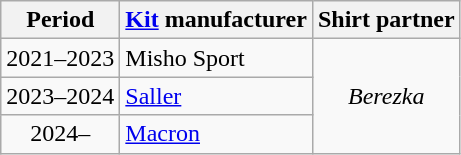<table class="wikitable" style="text-align: center">
<tr>
<th>Period</th>
<th><a href='#'>Kit</a> manufacturer</th>
<th>Shirt partner</th>
</tr>
<tr>
<td>2021–2023</td>
<td style="text-align:Left;"> Misho Sport</td>
<td align="center" rowspan=3><em>Berezka</em></td>
</tr>
<tr>
<td>2023–2024</td>
<td style="text-align:Left;"> <a href='#'>Saller</a></td>
</tr>
<tr>
<td>2024–</td>
<td style="text-align:Left;"> <a href='#'>Macron</a></td>
</tr>
</table>
